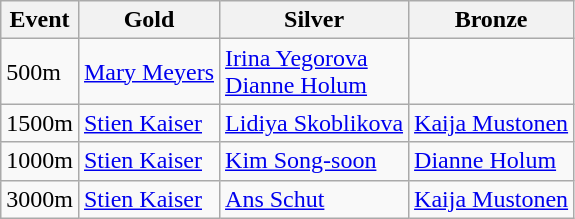<table class="wikitable">
<tr>
<th>Event</th>
<th>Gold<br></th>
<th>Silver<br></th>
<th>Bronze<br></th>
</tr>
<tr>
<td>500m</td>
<td><a href='#'>Mary Meyers</a></td>
<td><a href='#'>Irina Yegorova</a><br><a href='#'>Dianne Holum</a></td>
<td></td>
</tr>
<tr>
<td>1500m</td>
<td><a href='#'>Stien Kaiser</a></td>
<td><a href='#'>Lidiya Skoblikova</a></td>
<td><a href='#'>Kaija Mustonen</a></td>
</tr>
<tr>
<td>1000m</td>
<td><a href='#'>Stien Kaiser</a></td>
<td><a href='#'>Kim Song-soon</a></td>
<td><a href='#'>Dianne Holum</a></td>
</tr>
<tr>
<td>3000m</td>
<td><a href='#'>Stien Kaiser</a></td>
<td><a href='#'>Ans Schut</a></td>
<td><a href='#'>Kaija Mustonen</a></td>
</tr>
</table>
